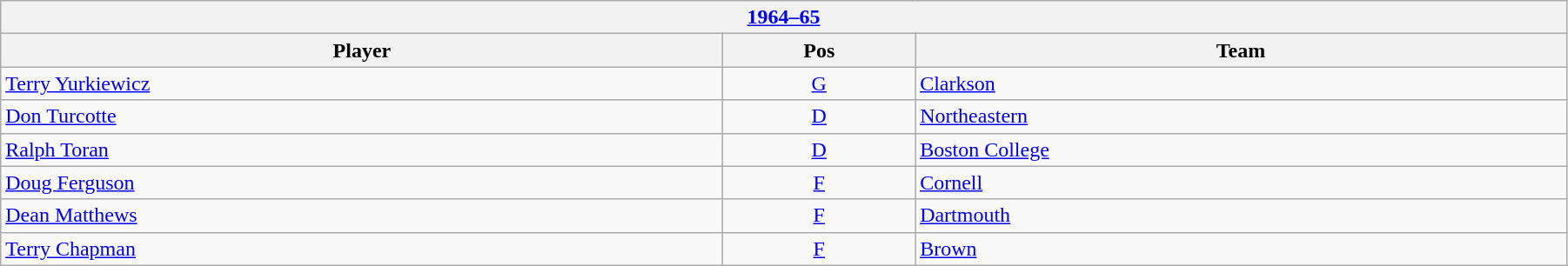<table class="wikitable" width=95%>
<tr>
<th colspan=3><a href='#'>1964–65</a></th>
</tr>
<tr>
<th>Player</th>
<th>Pos</th>
<th>Team</th>
</tr>
<tr>
<td><a href='#'>Terry Yurkiewicz</a></td>
<td align=center><a href='#'>G</a></td>
<td><a href='#'>Clarkson</a></td>
</tr>
<tr>
<td><a href='#'>Don Turcotte</a></td>
<td align=center><a href='#'>D</a></td>
<td><a href='#'>Northeastern</a></td>
</tr>
<tr>
<td><a href='#'>Ralph Toran</a></td>
<td align=center><a href='#'>D</a></td>
<td><a href='#'>Boston College</a></td>
</tr>
<tr>
<td><a href='#'>Doug Ferguson</a></td>
<td align=center><a href='#'>F</a></td>
<td><a href='#'>Cornell</a></td>
</tr>
<tr>
<td><a href='#'>Dean Matthews</a></td>
<td align=center><a href='#'>F</a></td>
<td><a href='#'>Dartmouth</a></td>
</tr>
<tr>
<td><a href='#'>Terry Chapman</a></td>
<td align=center><a href='#'>F</a></td>
<td><a href='#'>Brown</a></td>
</tr>
</table>
